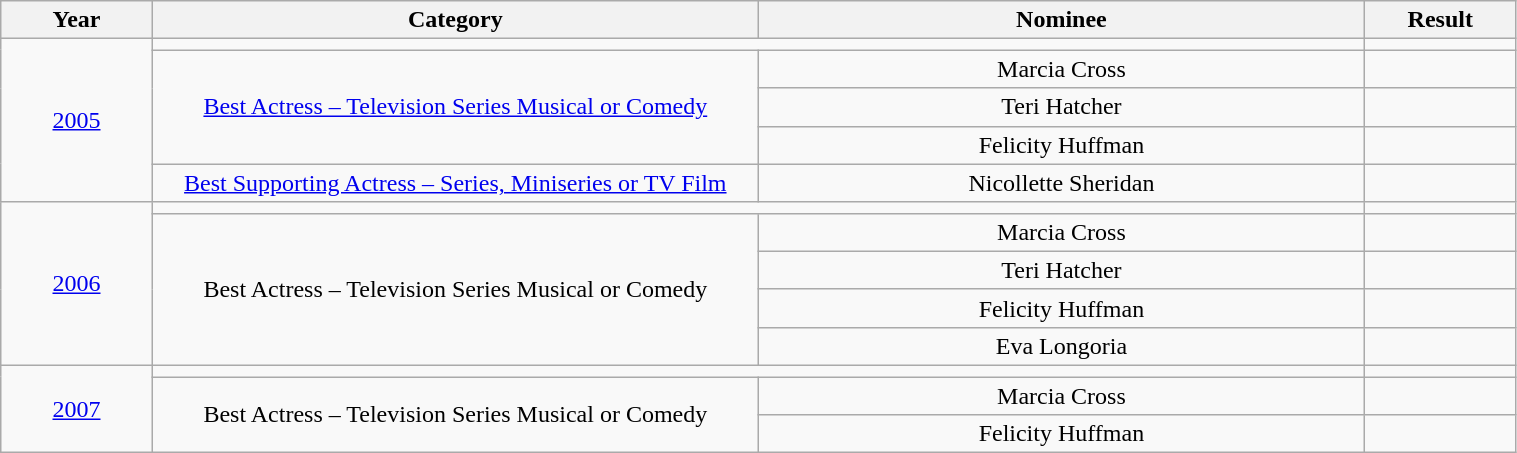<table class="wikitable" width="80%">
<tr>
<th width="10%">Year</th>
<th width="40%">Category</th>
<th width="40%">Nominee</th>
<th width="10%">Result</th>
</tr>
<tr>
<td rowspan="5" align="center"><a href='#'>2005</a></td>
<td colspan="2" align="center"></td>
<td></td>
</tr>
<tr>
<td rowspan="3" align="center"><a href='#'>Best Actress – Television Series Musical or Comedy</a></td>
<td align="center">Marcia Cross</td>
<td></td>
</tr>
<tr>
<td align="center">Teri Hatcher</td>
<td></td>
</tr>
<tr>
<td align="center">Felicity Huffman</td>
<td></td>
</tr>
<tr>
<td align="center"><a href='#'>Best Supporting Actress – Series, Miniseries or TV Film</a></td>
<td align="center">Nicollette Sheridan</td>
<td></td>
</tr>
<tr>
<td rowspan="5" align="center"><a href='#'>2006</a></td>
<td colspan="2" align="center"></td>
<td></td>
</tr>
<tr>
<td rowspan="4" align="center">Best Actress – Television Series Musical or Comedy</td>
<td align="center">Marcia Cross</td>
<td></td>
</tr>
<tr>
<td align="center">Teri Hatcher</td>
<td></td>
</tr>
<tr>
<td align="center">Felicity Huffman</td>
<td></td>
</tr>
<tr>
<td align="center">Eva Longoria</td>
<td></td>
</tr>
<tr>
<td rowspan="3" align="center"><a href='#'>2007</a></td>
<td colspan="2" align="center"></td>
<td></td>
</tr>
<tr>
<td rowspan="2" align="center">Best Actress – Television Series Musical or Comedy</td>
<td align="center">Marcia Cross</td>
<td></td>
</tr>
<tr>
<td align="center">Felicity Huffman</td>
<td></td>
</tr>
</table>
